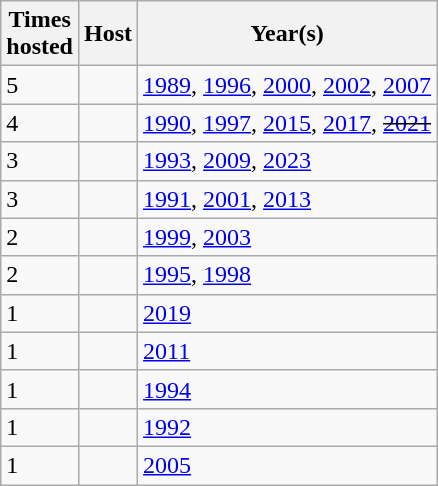<table class="wikitable">
<tr>
<th>Times <br> hosted</th>
<th>Host</th>
<th>Year(s)</th>
</tr>
<tr>
<td>5</td>
<td></td>
<td><a href='#'>1989</a>, <a href='#'>1996</a>, <a href='#'>2000</a>, <a href='#'>2002</a>, <a href='#'>2007</a></td>
</tr>
<tr>
<td>4</td>
<td></td>
<td><a href='#'>1990</a>, <a href='#'>1997</a>, <a href='#'>2015</a>, <a href='#'>2017</a>, <del><a href='#'>2021</a></del></td>
</tr>
<tr>
<td>3</td>
<td></td>
<td><a href='#'>1993</a>, <a href='#'>2009</a>, <a href='#'>2023</a></td>
</tr>
<tr>
<td>3</td>
<td></td>
<td><a href='#'>1991</a>, <a href='#'>2001</a>, <a href='#'>2013</a></td>
</tr>
<tr>
<td>2</td>
<td></td>
<td><a href='#'>1999</a>, <a href='#'>2003</a></td>
</tr>
<tr>
<td>2</td>
<td></td>
<td><a href='#'>1995</a>, <a href='#'>1998</a></td>
</tr>
<tr>
<td>1</td>
<td></td>
<td><a href='#'>2019</a></td>
</tr>
<tr>
<td>1</td>
<td></td>
<td><a href='#'>2011</a></td>
</tr>
<tr>
<td>1</td>
<td></td>
<td><a href='#'>1994</a></td>
</tr>
<tr>
<td>1</td>
<td></td>
<td><a href='#'>1992</a></td>
</tr>
<tr>
<td>1</td>
<td></td>
<td><a href='#'>2005</a></td>
</tr>
</table>
